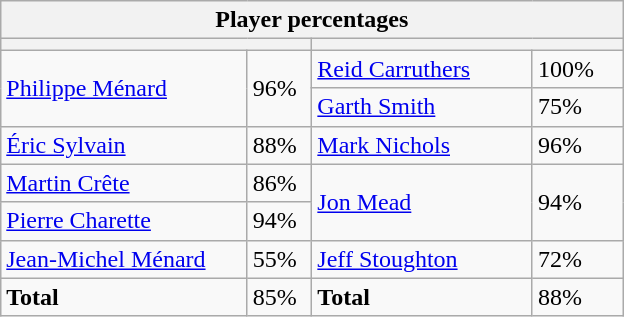<table class="wikitable">
<tr>
<th colspan=4 width=400>Player percentages</th>
</tr>
<tr>
<th colspan=2 width=200 style="white-space:nowrap;"></th>
<th colspan=2 width=200 style="white-space:nowrap;"></th>
</tr>
<tr>
<td rowspan=2><a href='#'>Philippe Ménard</a></td>
<td rowspan=2>96%</td>
<td><a href='#'>Reid Carruthers</a></td>
<td>100%</td>
</tr>
<tr>
<td><a href='#'>Garth Smith</a></td>
<td>75%</td>
</tr>
<tr>
<td><a href='#'>Éric Sylvain</a></td>
<td>88%</td>
<td><a href='#'>Mark Nichols</a></td>
<td>96%</td>
</tr>
<tr>
<td><a href='#'>Martin Crête</a></td>
<td>86%</td>
<td rowspan=2><a href='#'>Jon Mead</a></td>
<td rowspan=2>94%</td>
</tr>
<tr>
<td><a href='#'>Pierre Charette</a></td>
<td>94%</td>
</tr>
<tr>
<td><a href='#'>Jean-Michel Ménard</a></td>
<td>55%</td>
<td><a href='#'>Jeff Stoughton</a></td>
<td>72%</td>
</tr>
<tr>
<td><strong>Total</strong></td>
<td>85%</td>
<td><strong>Total</strong></td>
<td>88%</td>
</tr>
</table>
